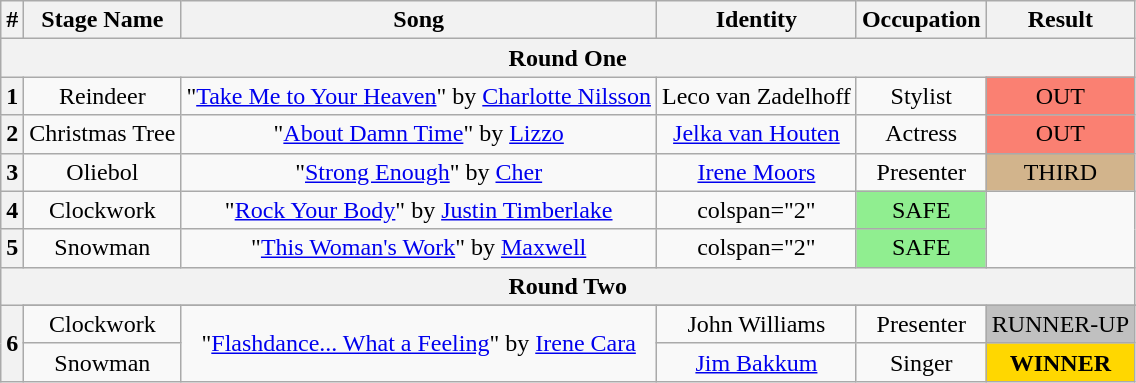<table class="wikitable plainrowheaders" style="text-align: center;">
<tr>
<th><strong>#</strong></th>
<th><strong>Stage Name</strong></th>
<th><strong>Song</strong></th>
<th>Identity</th>
<th><strong>Occupation</strong></th>
<th>Result</th>
</tr>
<tr>
<th colspan="6">Round One</th>
</tr>
<tr>
<th>1</th>
<td>Reindeer</td>
<td>"<a href='#'>Take Me to Your Heaven</a>" by <a href='#'>Charlotte Nilsson</a></td>
<td>Leco van Zadelhoff</td>
<td>Stylist</td>
<td bgcolor=salmon>OUT</td>
</tr>
<tr>
<th>2</th>
<td>Christmas Tree</td>
<td>"<a href='#'>About Damn Time</a>" by <a href='#'>Lizzo</a></td>
<td><a href='#'>Jelka van Houten</a></td>
<td>Actress</td>
<td bgcolor=salmon>OUT</td>
</tr>
<tr>
<th>3</th>
<td>Oliebol</td>
<td>"<a href='#'>Strong Enough</a>" by <a href='#'>Cher</a></td>
<td><a href='#'>Irene Moors</a></td>
<td>Presenter</td>
<td bgcolor="tan">THIRD</td>
</tr>
<tr>
<th>4</th>
<td>Clockwork</td>
<td>"<a href='#'>Rock Your Body</a>" by <a href='#'>Justin Timberlake</a></td>
<td>colspan="2" </td>
<td bgcolor="lightgreen">SAFE</td>
</tr>
<tr>
<th>5</th>
<td>Snowman</td>
<td>"<a href='#'>This Woman's Work</a>" by <a href='#'>Maxwell</a></td>
<td>colspan="2" </td>
<td bgcolor="lightgreen">SAFE</td>
</tr>
<tr>
<th colspan="6">Round Two</th>
</tr>
<tr>
<th rowspan="3">6</th>
</tr>
<tr>
<td>Clockwork</td>
<td rowspan="2">"<a href='#'>Flashdance... What a Feeling</a>" by <a href='#'>Irene Cara</a></td>
<td>John Williams</td>
<td>Presenter</td>
<td bgcolor="silver">RUNNER-UP</td>
</tr>
<tr>
<td>Snowman</td>
<td><a href='#'>Jim Bakkum</a></td>
<td>Singer</td>
<td bgcolor="gold"><strong>WINNER</strong></td>
</tr>
</table>
